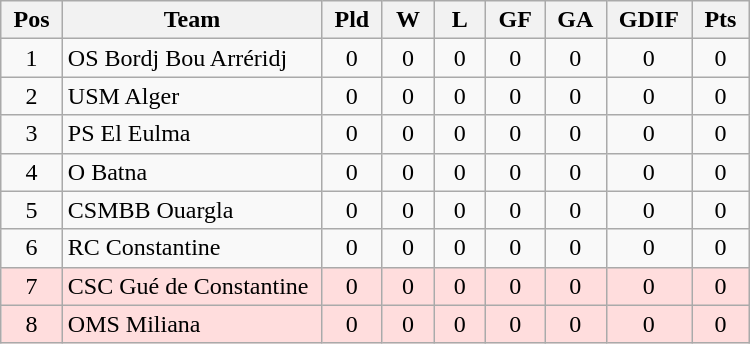<table class=wikitable style="text-align:center" width=500>
<tr>
<th width=5%>Pos</th>
<th width=25%>Team</th>
<th width=5%>Pld</th>
<th width=5%>W</th>
<th width=5%>L</th>
<th width=5%>GF</th>
<th width=5%>GA</th>
<th width=5%>GDIF</th>
<th width=5%>Pts</th>
</tr>
<tr>
<td>1</td>
<td align="left">OS Bordj Bou Arréridj</td>
<td>0</td>
<td>0</td>
<td>0</td>
<td>0</td>
<td>0</td>
<td>0</td>
<td>0</td>
</tr>
<tr>
<td>2</td>
<td align="left">USM Alger</td>
<td>0</td>
<td>0</td>
<td>0</td>
<td>0</td>
<td>0</td>
<td>0</td>
<td>0</td>
</tr>
<tr>
<td>3</td>
<td align="left">PS El Eulma</td>
<td>0</td>
<td>0</td>
<td>0</td>
<td>0</td>
<td>0</td>
<td>0</td>
<td>0</td>
</tr>
<tr>
<td>4</td>
<td align="left">O Batna</td>
<td>0</td>
<td>0</td>
<td>0</td>
<td>0</td>
<td>0</td>
<td>0</td>
<td>0</td>
</tr>
<tr>
<td>5</td>
<td align="left">CSMBB Ouargla</td>
<td>0</td>
<td>0</td>
<td>0</td>
<td>0</td>
<td>0</td>
<td>0</td>
<td>0</td>
</tr>
<tr>
<td>6</td>
<td align="left">RC Constantine</td>
<td>0</td>
<td>0</td>
<td>0</td>
<td>0</td>
<td>0</td>
<td>0</td>
<td>0</td>
</tr>
<tr bgcolor=#ffdddd>
<td>7</td>
<td align="left">CSC Gué de Constantine</td>
<td>0</td>
<td>0</td>
<td>0</td>
<td>0</td>
<td>0</td>
<td>0</td>
<td>0</td>
</tr>
<tr bgcolor=#ffdddd>
<td>8</td>
<td align="left">OMS Miliana</td>
<td>0</td>
<td>0</td>
<td>0</td>
<td>0</td>
<td>0</td>
<td>0</td>
<td>0</td>
</tr>
</table>
